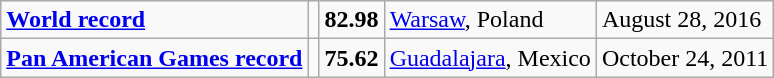<table class="wikitable">
<tr>
<td><strong><a href='#'>World record</a></strong></td>
<td></td>
<td><strong>82.98</strong></td>
<td><a href='#'>Warsaw</a>, Poland</td>
<td>August 28, 2016</td>
</tr>
<tr>
<td><strong><a href='#'>Pan American Games record</a></strong></td>
<td></td>
<td><strong>75.62</strong></td>
<td><a href='#'>Guadalajara</a>, Mexico</td>
<td>October 24, 2011</td>
</tr>
</table>
